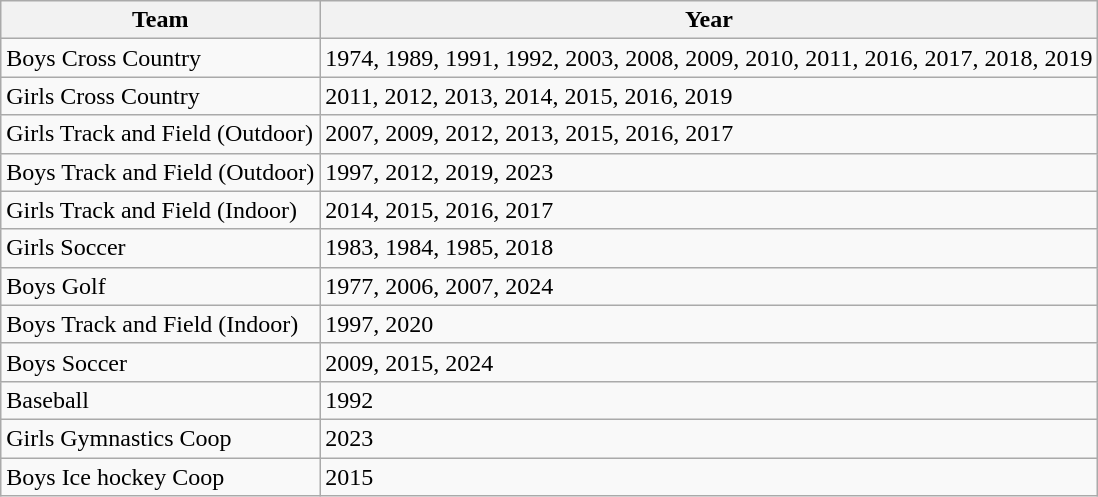<table class="wikitable">
<tr>
<th>Team</th>
<th>Year</th>
</tr>
<tr>
<td>Boys Cross Country</td>
<td>1974, 1989, 1991, 1992, 2003, 2008, 2009, 2010, 2011, 2016, 2017, 2018, 2019</td>
</tr>
<tr>
<td>Girls Cross Country</td>
<td>2011, 2012, 2013, 2014, 2015, 2016, 2019</td>
</tr>
<tr>
<td>Girls Track and Field (Outdoor)</td>
<td>2007, 2009, 2012, 2013, 2015, 2016, 2017</td>
</tr>
<tr>
<td>Boys Track and Field (Outdoor)</td>
<td>1997, 2012, 2019, 2023</td>
</tr>
<tr>
<td>Girls Track and Field (Indoor)</td>
<td>2014, 2015, 2016, 2017</td>
</tr>
<tr>
<td>Girls Soccer</td>
<td>1983, 1984, 1985, 2018</td>
</tr>
<tr>
<td>Boys Golf</td>
<td>1977, 2006, 2007, 2024</td>
</tr>
<tr>
<td>Boys Track and Field (Indoor)</td>
<td>1997, 2020</td>
</tr>
<tr>
<td>Boys Soccer</td>
<td>2009, 2015, 2024</td>
</tr>
<tr>
<td>Baseball</td>
<td>1992</td>
</tr>
<tr>
<td>Girls Gymnastics Coop</td>
<td>2023</td>
</tr>
<tr>
<td>Boys Ice hockey Coop</td>
<td>2015</td>
</tr>
</table>
